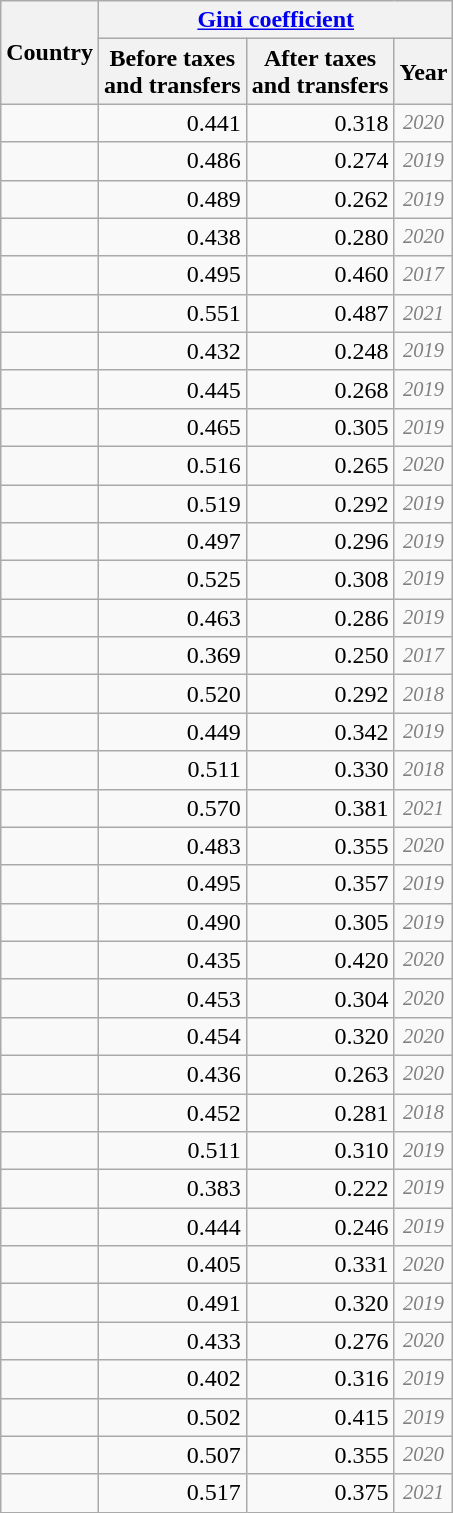<table class="mw-datatable wikitable sortable sticky-header-multi static-row-numbers sort-under" style="text-align:right;">
<tr>
<th rowspan="2">Country</th>
<th colspan="3"><a href='#'>Gini coefficient</a></th>
</tr>
<tr>
<th>Before taxes<br>and transfers</th>
<th>After taxes<br>and transfers</th>
<th>Year</th>
</tr>
<tr>
<td style="text-align:left"></td>
<td>0.441</td>
<td>0.318</td>
<td style="text-align:center; font-size:85%; color:grey; font-style:italic;">2020</td>
</tr>
<tr>
<td style="text-align:left"></td>
<td>0.486</td>
<td>0.274</td>
<td style="text-align:center; font-size:85%; color:grey; font-style:italic;">2019</td>
</tr>
<tr>
<td style="text-align:left"></td>
<td>0.489</td>
<td>0.262</td>
<td style="text-align:center; font-size:85%; color:grey; font-style:italic;">2019</td>
</tr>
<tr>
<td style="text-align:left"></td>
<td>0.438</td>
<td>0.280</td>
<td style="text-align:center; font-size:85%; color:grey; font-style:italic;">2020</td>
</tr>
<tr>
<td style="text-align:left"></td>
<td>0.495</td>
<td>0.460</td>
<td style="text-align:center; font-size:85%; color:grey; font-style:italic;">2017</td>
</tr>
<tr>
<td style="text-align:left"></td>
<td>0.551</td>
<td>0.487</td>
<td style="text-align:center; font-size:85%; color:grey; font-style:italic;">2021</td>
</tr>
<tr>
<td style="text-align:left"></td>
<td>0.432</td>
<td>0.248</td>
<td style="text-align:center; font-size:85%; color:grey; font-style:italic;">2019</td>
</tr>
<tr>
<td style="text-align:left"></td>
<td>0.445</td>
<td>0.268</td>
<td style="text-align:center; font-size:85%; color:grey; font-style:italic;">2019</td>
</tr>
<tr>
<td style="text-align:left"></td>
<td>0.465</td>
<td>0.305</td>
<td style="text-align:center; font-size:85%; color:grey; font-style:italic;">2019</td>
</tr>
<tr>
<td style="text-align:left"></td>
<td>0.516</td>
<td>0.265</td>
<td style="text-align:center; font-size:85%; color:grey; font-style:italic;">2020</td>
</tr>
<tr>
<td style="text-align:left"></td>
<td>0.519</td>
<td>0.292</td>
<td style="text-align:center; font-size:85%; color:grey; font-style:italic;">2019</td>
</tr>
<tr>
<td style="text-align:left"></td>
<td>0.497</td>
<td>0.296</td>
<td style="text-align:center; font-size:85%; color:grey; font-style:italic;">2019</td>
</tr>
<tr>
<td style="text-align:left"></td>
<td>0.525</td>
<td>0.308</td>
<td style="text-align:center; font-size:85%; color:grey; font-style:italic;">2019</td>
</tr>
<tr>
<td style="text-align:left"></td>
<td>0.463</td>
<td>0.286</td>
<td style="text-align:center; font-size:85%; color:grey; font-style:italic;">2019</td>
</tr>
<tr>
<td style="text-align:left"></td>
<td>0.369</td>
<td>0.250</td>
<td style="text-align:center; font-size:85%; color:grey; font-style:italic;">2017</td>
</tr>
<tr>
<td style="text-align:left"></td>
<td>0.520</td>
<td>0.292</td>
<td style="text-align:center; font-size:85%; color:grey; font-style:italic;">2018</td>
</tr>
<tr>
<td style="text-align:left"></td>
<td>0.449</td>
<td>0.342</td>
<td style="text-align:center; font-size:85%; color:grey; font-style:italic;">2019</td>
</tr>
<tr>
<td style="text-align:left"></td>
<td>0.511</td>
<td>0.330</td>
<td style="text-align:center; font-size:85%; color:grey; font-style:italic;">2018</td>
</tr>
<tr>
<td style="text-align:left"></td>
<td>0.570</td>
<td>0.381</td>
<td style="text-align:center; font-size:85%; color:grey; font-style:italic;">2021</td>
</tr>
<tr>
<td style="text-align:left"></td>
<td>0.483</td>
<td>0.355</td>
<td style="text-align:center; font-size:85%; color:grey; font-style:italic;">2020</td>
</tr>
<tr>
<td style="text-align:left"></td>
<td>0.495</td>
<td>0.357</td>
<td style="text-align:center; font-size:85%; color:grey; font-style:italic;">2019</td>
</tr>
<tr>
<td style="text-align:left"></td>
<td>0.490</td>
<td>0.305</td>
<td style="text-align:center; font-size:85%; color:grey; font-style:italic;">2019</td>
</tr>
<tr>
<td style="text-align:left"></td>
<td>0.435</td>
<td>0.420</td>
<td style="text-align:center; font-size:85%; color:grey; font-style:italic;">2020</td>
</tr>
<tr>
<td style="text-align:left"></td>
<td>0.453</td>
<td>0.304</td>
<td style="text-align:center; font-size:85%; color:grey; font-style:italic;">2020</td>
</tr>
<tr>
<td style="text-align:left"></td>
<td>0.454</td>
<td>0.320</td>
<td style="text-align:center; font-size:85%; color:grey; font-style:italic;">2020</td>
</tr>
<tr>
<td style="text-align:left"></td>
<td>0.436</td>
<td>0.263</td>
<td style="text-align:center; font-size:85%; color:grey; font-style:italic;">2020</td>
</tr>
<tr>
<td style="text-align:left"></td>
<td>0.452</td>
<td>0.281</td>
<td style="text-align:center; font-size:85%; color:grey; font-style:italic;">2018</td>
</tr>
<tr>
<td style="text-align:left"></td>
<td>0.511</td>
<td>0.310</td>
<td style="text-align:center; font-size:85%; color:grey; font-style:italic;">2019</td>
</tr>
<tr>
<td style="text-align:left"></td>
<td>0.383</td>
<td>0.222</td>
<td style="text-align:center; font-size:85%; color:grey; font-style:italic;">2019</td>
</tr>
<tr>
<td style="text-align:left"></td>
<td>0.444</td>
<td>0.246</td>
<td style="text-align:center; font-size:85%; color:grey; font-style:italic;">2019</td>
</tr>
<tr>
<td style="text-align:left"></td>
<td>0.405</td>
<td>0.331</td>
<td style="text-align:center; font-size:85%; color:grey; font-style:italic;">2020</td>
</tr>
<tr>
<td style="text-align:left"></td>
<td>0.491</td>
<td>0.320</td>
<td style="text-align:center; font-size:85%; color:grey; font-style:italic;">2019</td>
</tr>
<tr>
<td style="text-align:left"></td>
<td>0.433</td>
<td>0.276</td>
<td style="text-align:center; font-size:85%; color:grey; font-style:italic;">2020</td>
</tr>
<tr>
<td style="text-align:left"></td>
<td>0.402</td>
<td>0.316</td>
<td style="text-align:center; font-size:85%; color:grey; font-style:italic;">2019</td>
</tr>
<tr>
<td style="text-align:left"></td>
<td>0.502</td>
<td>0.415</td>
<td style="text-align:center; font-size:85%; color:grey; font-style:italic;">2019</td>
</tr>
<tr>
<td style="text-align:left"></td>
<td>0.507</td>
<td>0.355</td>
<td style="text-align:center; font-size:85%; color:grey; font-style:italic;">2020</td>
</tr>
<tr>
<td style="text-align:left"></td>
<td>0.517</td>
<td>0.375</td>
<td style="text-align:center; font-size:85%; color:grey; font-style:italic;">2021</td>
</tr>
</table>
